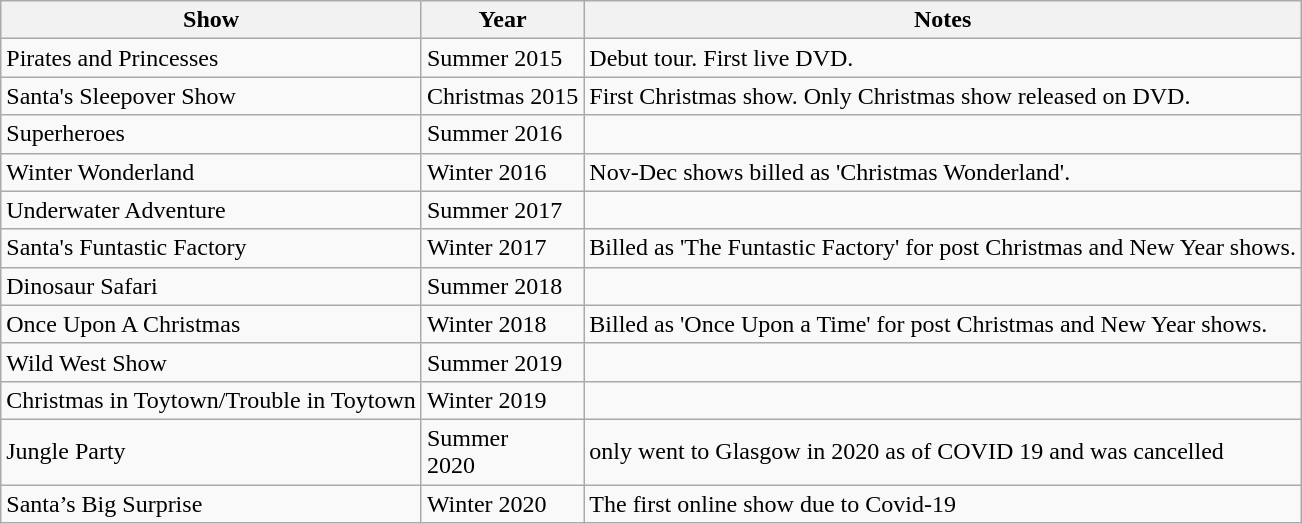<table class="wikitable">
<tr>
<th>Show</th>
<th>Year</th>
<th>Notes</th>
</tr>
<tr>
<td>Pirates and Princesses</td>
<td>Summer 2015</td>
<td>Debut tour. First live DVD.</td>
</tr>
<tr>
<td>Santa's Sleepover Show</td>
<td>Christmas 2015</td>
<td>First Christmas show. Only Christmas show released on DVD.</td>
</tr>
<tr>
<td>Superheroes</td>
<td>Summer 2016</td>
<td></td>
</tr>
<tr>
<td>Winter Wonderland</td>
<td>Winter 2016</td>
<td>Nov-Dec shows billed as 'Christmas Wonderland'.</td>
</tr>
<tr>
<td>Underwater Adventure</td>
<td>Summer 2017</td>
<td></td>
</tr>
<tr>
<td>Santa's Funtastic Factory</td>
<td>Winter 2017</td>
<td>Billed as 'The Funtastic Factory' for post Christmas and New Year shows.</td>
</tr>
<tr>
<td>Dinosaur Safari</td>
<td>Summer 2018</td>
<td></td>
</tr>
<tr>
<td>Once Upon A Christmas</td>
<td>Winter 2018</td>
<td>Billed as 'Once Upon a Time' for post Christmas and New Year shows.</td>
</tr>
<tr>
<td>Wild West Show</td>
<td>Summer 2019</td>
<td></td>
</tr>
<tr>
<td>Christmas in Toytown/Trouble in Toytown</td>
<td>Winter 2019</td>
<td></td>
</tr>
<tr>
<td>Jungle Party</td>
<td>Summer<br>2020</td>
<td>only went to Glasgow in 2020 as of COVID 19 and was cancelled</td>
</tr>
<tr>
<td>Santa’s Big Surprise</td>
<td>Winter 2020</td>
<td>The first online show due to Covid-19</td>
</tr>
</table>
